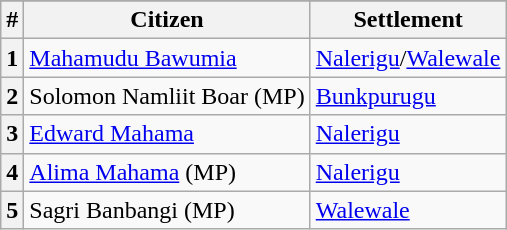<table class="wikitable">
<tr>
</tr>
<tr>
<th>#</th>
<th>Citizen</th>
<th>Settlement</th>
</tr>
<tr>
<th scope=row>1</th>
<td><a href='#'>Mahamudu Bawumia</a></td>
<td><a href='#'>Nalerigu</a>/<a href='#'>Walewale</a></td>
</tr>
<tr>
<th scope=row>2</th>
<td>Solomon Namliit Boar (MP)</td>
<td><a href='#'>Bunkpurugu</a></td>
</tr>
<tr>
<th scope=row>3</th>
<td><a href='#'>Edward Mahama</a></td>
<td><a href='#'>Nalerigu</a></td>
</tr>
<tr>
<th scope=row>4</th>
<td><a href='#'>Alima Mahama</a> (MP)</td>
<td><a href='#'>Nalerigu</a></td>
</tr>
<tr>
<th scope=row>5</th>
<td>Sagri Banbangi (MP)</td>
<td><a href='#'>Walewale</a></td>
</tr>
</table>
